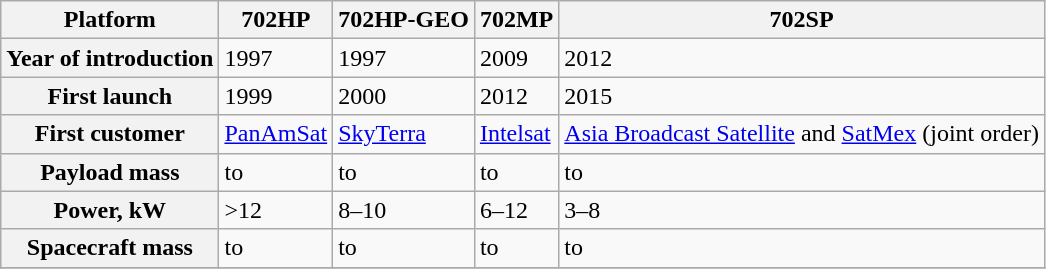<table class="wikitable">
<tr>
<th>Platform</th>
<th>702HP</th>
<th>702HP-GEO</th>
<th>702MP</th>
<th>702SP</th>
</tr>
<tr>
<th>Year of introduction</th>
<td>1997</td>
<td>1997</td>
<td>2009</td>
<td>2012</td>
</tr>
<tr>
<th>First launch</th>
<td>1999</td>
<td>2000</td>
<td>2012</td>
<td>2015</td>
</tr>
<tr>
<th>First customer</th>
<td><a href='#'>PanAmSat</a></td>
<td><a href='#'>SkyTerra</a></td>
<td><a href='#'>Intelsat</a></td>
<td><a href='#'>Asia Broadcast Satellite</a> and <a href='#'>SatMex</a> (joint order)</td>
</tr>
<tr>
<th>Payload mass</th>
<td> to </td>
<td> to </td>
<td> to </td>
<td> to </td>
</tr>
<tr>
<th>Power, kW</th>
<td>>12</td>
<td>8–10</td>
<td>6–12</td>
<td>3–8</td>
</tr>
<tr>
<th>Spacecraft mass</th>
<td> to </td>
<td> to </td>
<td> to </td>
<td> to </td>
</tr>
<tr>
</tr>
</table>
